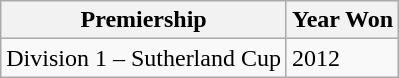<table class="wikitable">
<tr>
<th>Premiership</th>
<th>Year Won</th>
</tr>
<tr>
<td>Division 1 – Sutherland Cup</td>
<td>2012</td>
</tr>
</table>
